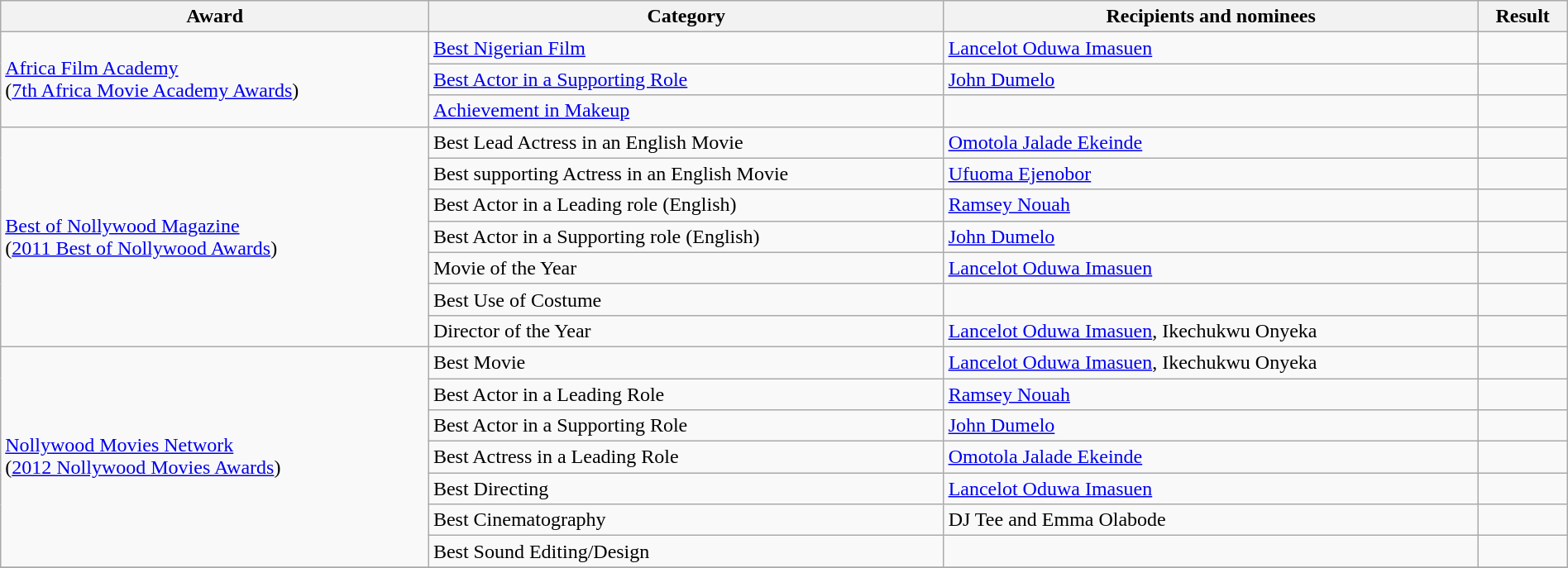<table class="wikitable sortable" style="width:100%">
<tr>
<th>Award</th>
<th>Category</th>
<th>Recipients and nominees</th>
<th>Result</th>
</tr>
<tr>
<td rowspan=3><a href='#'>Africa Film Academy</a> <br> (<a href='#'>7th Africa Movie Academy Awards</a>)</td>
<td><a href='#'>Best Nigerian Film</a></td>
<td><a href='#'>Lancelot Oduwa Imasuen</a></td>
<td></td>
</tr>
<tr>
<td><a href='#'>Best Actor in a Supporting Role</a></td>
<td><a href='#'>John Dumelo</a></td>
<td></td>
</tr>
<tr>
<td><a href='#'>Achievement in Makeup</a></td>
<td></td>
<td></td>
</tr>
<tr>
<td rowspan=7><a href='#'>Best of Nollywood Magazine</a> <br> (<a href='#'>2011 Best of Nollywood Awards</a>)</td>
<td>Best Lead Actress in an English Movie</td>
<td><a href='#'>Omotola Jalade Ekeinde</a></td>
<td></td>
</tr>
<tr>
<td>Best supporting Actress in an English Movie</td>
<td><a href='#'>Ufuoma Ejenobor</a></td>
<td></td>
</tr>
<tr>
<td>Best Actor in a Leading role (English)</td>
<td><a href='#'>Ramsey Nouah</a></td>
<td></td>
</tr>
<tr>
<td>Best Actor in a Supporting role (English)</td>
<td><a href='#'>John Dumelo</a></td>
<td></td>
</tr>
<tr>
<td>Movie of the Year</td>
<td><a href='#'>Lancelot Oduwa Imasuen</a></td>
<td></td>
</tr>
<tr>
<td>Best Use of Costume</td>
<td></td>
<td></td>
</tr>
<tr>
<td>Director of the Year</td>
<td><a href='#'>Lancelot Oduwa Imasuen</a>, Ikechukwu Onyeka</td>
<td></td>
</tr>
<tr>
<td rowspan=7><a href='#'>Nollywood Movies Network</a> <br> (<a href='#'>2012 Nollywood Movies Awards</a>)</td>
<td>Best Movie</td>
<td><a href='#'>Lancelot Oduwa Imasuen</a>, Ikechukwu Onyeka</td>
<td></td>
</tr>
<tr>
<td>Best Actor in a Leading Role</td>
<td><a href='#'>Ramsey Nouah</a></td>
<td></td>
</tr>
<tr>
<td>Best Actor in a Supporting Role</td>
<td><a href='#'>John Dumelo</a></td>
<td></td>
</tr>
<tr>
<td>Best Actress in a Leading Role</td>
<td><a href='#'>Omotola Jalade Ekeinde</a></td>
<td></td>
</tr>
<tr>
<td>Best Directing</td>
<td><a href='#'>Lancelot Oduwa Imasuen</a></td>
<td></td>
</tr>
<tr>
<td>Best Cinematography</td>
<td>DJ Tee and Emma Olabode</td>
<td></td>
</tr>
<tr>
<td>Best Sound Editing/Design</td>
<td></td>
<td></td>
</tr>
<tr>
</tr>
</table>
